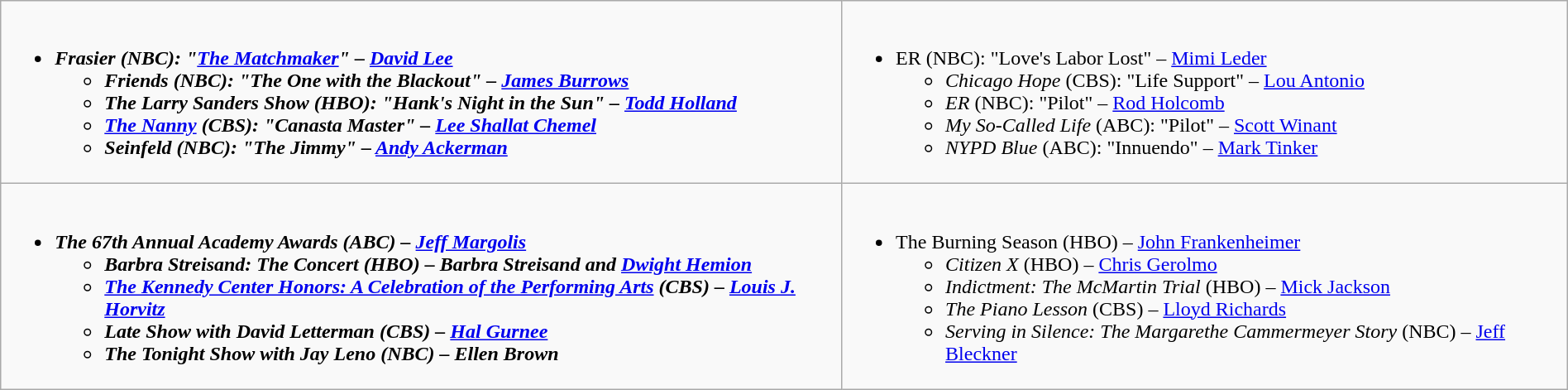<table class="wikitable" width="100%">
<tr>
<td style="vertical-align:top;"><br><ul><li><strong><em>Frasier<em> (NBC): "<a href='#'>The Matchmaker</a>" – <a href='#'>David Lee</a><strong><ul><li></em>Friends<em> (NBC): "The One with the Blackout" – <a href='#'>James Burrows</a></li><li></em>The Larry Sanders Show<em> (HBO): "Hank's Night in the Sun" – <a href='#'>Todd Holland</a></li><li></em><a href='#'>The Nanny</a><em> (CBS): "Canasta Master" – <a href='#'>Lee Shallat Chemel</a></li><li></em>Seinfeld<em> (NBC): "The Jimmy" – <a href='#'>Andy Ackerman</a></li></ul></li></ul></td>
<td style="vertical-align:top;"><br><ul><li></em></strong>ER</em> (NBC): "Love's Labor Lost" – <a href='#'>Mimi Leder</a></strong><ul><li><em>Chicago Hope</em> (CBS): "Life Support" – <a href='#'>Lou Antonio</a></li><li><em>ER</em> (NBC): "Pilot" – <a href='#'>Rod Holcomb</a></li><li><em>My So-Called Life</em> (ABC): "Pilot" – <a href='#'>Scott Winant</a></li><li><em>NYPD Blue</em> (ABC): "Innuendo" – <a href='#'>Mark Tinker</a></li></ul></li></ul></td>
</tr>
<tr>
<td style="vertical-align:top;"><br><ul><li><strong><em>The 67th Annual Academy Awards<em> (ABC) – <a href='#'>Jeff Margolis</a><strong><ul><li></em>Barbra Streisand: The Concert<em> (HBO) – Barbra Streisand and <a href='#'>Dwight Hemion</a></li><li></em><a href='#'>The Kennedy Center Honors: A Celebration of the Performing Arts</a><em> (CBS) – <a href='#'>Louis J. Horvitz</a></li><li></em>Late Show with David Letterman<em> (CBS) – <a href='#'>Hal Gurnee</a></li><li></em>The Tonight Show with Jay Leno<em> (NBC) – Ellen Brown</li></ul></li></ul></td>
<td style="vertical-align:top;"><br><ul><li></em></strong>The Burning Season</em> (HBO) – <a href='#'>John Frankenheimer</a></strong><ul><li><em>Citizen X</em> (HBO) – <a href='#'>Chris Gerolmo</a></li><li><em>Indictment: The McMartin Trial</em> (HBO) – <a href='#'>Mick Jackson</a></li><li><em>The Piano Lesson</em> (CBS) – <a href='#'>Lloyd Richards</a></li><li><em>Serving in Silence: The Margarethe Cammermeyer Story</em> (NBC) – <a href='#'>Jeff Bleckner</a></li></ul></li></ul></td>
</tr>
</table>
